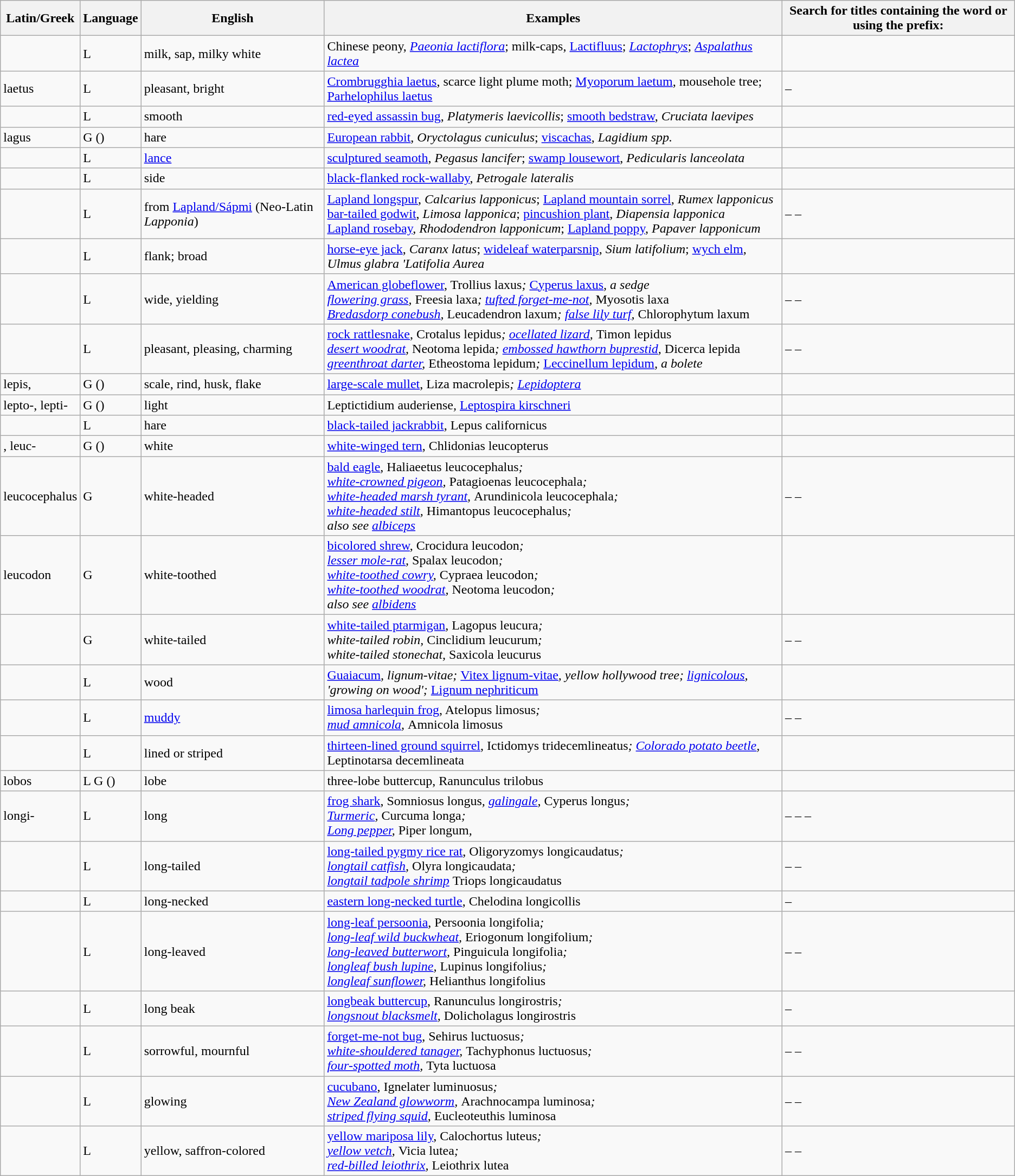<table class="wikitable">
<tr>
<th>Latin/Greek</th>
<th>Language</th>
<th>English</th>
<th>Examples</th>
<th>Search for titles containing the word or using the prefix:</th>
</tr>
<tr>
<td></td>
<td>L </td>
<td>milk, sap, milky white</td>
<td>Chinese peony, <em><a href='#'>Paeonia lactiflora</a></em>; milk-caps, <a href='#'>Lactifluus</a>; <em><a href='#'>Lactophrys</a></em>; <em><a href='#'>Aspalathus lactea</a></em></td>
<td></td>
</tr>
<tr>
<td> laetus</td>
<td>L</td>
<td>pleasant, bright</td>
<td><a href='#'>Crombrugghia laetus</a>, scarce light plume moth; <a href='#'>Myoporum laetum</a>, mousehole tree; <a href='#'>Parhelophilus laetus</a></td>
<td> – </td>
</tr>
<tr>
<td></td>
<td>L</td>
<td>smooth</td>
<td><a href='#'>red-eyed assassin bug</a>, <em>Platymeris laevicollis</em>; <a href='#'>smooth bedstraw</a>, <em>Cruciata laevipes</em></td>
<td></td>
</tr>
<tr>
<td>lagus</td>
<td>G  ()</td>
<td>hare</td>
<td><a href='#'>European rabbit</a>, <em>Oryctolagus cuniculus</em>; <a href='#'>viscachas</a>, <em>Lagidium spp.</em></td>
<td></td>
</tr>
<tr>
<td></td>
<td>L</td>
<td><a href='#'>lance</a></td>
<td><a href='#'>sculptured seamoth</a>, <em>Pegasus lancifer</em>; <a href='#'>swamp lousewort</a>, <em>Pedicularis lanceolata</em></td>
<td></td>
</tr>
<tr>
<td></td>
<td>L</td>
<td>side</td>
<td><a href='#'>black-flanked rock-wallaby</a>, <em>Petrogale lateralis</em></td>
<td></td>
</tr>
<tr>
<td></td>
<td>L</td>
<td>from <a href='#'>Lapland/Sápmi</a> (Neo-Latin <em>Lapponia</em>)</td>
<td><a href='#'>Lapland longspur</a>, <em>Calcarius lapponicus</em>; <a href='#'>Lapland mountain sorrel</a>, <em>Rumex lapponicus</em><br><a href='#'>bar-tailed godwit</a>, <em>Limosa lapponica</em>; <a href='#'>pincushion plant</a>, <em>Diapensia lapponica</em><br><a href='#'>Lapland rosebay</a>, <em>Rhododendron lapponicum</em>; <a href='#'>Lapland poppy</a>, <em>Papaver lapponicum</em></td>
<td> –  – </td>
</tr>
<tr>
<td></td>
<td>L</td>
<td>flank; broad</td>
<td><a href='#'>horse-eye jack</a>, <em>Caranx latus</em>; <a href='#'>wideleaf waterparsnip</a>, <em>Sium latifolium</em>; <a href='#'>wych elm</a>, <em>Ulmus glabra 'Latifolia Aurea<strong></td>
<td></td>
</tr>
<tr>
<td></td>
<td>L</td>
<td>wide, yielding</td>
<td><a href='#'>American globeflower</a>, </em>Trollius laxus<em>; </em><a href='#'>Cyperus laxus</a><em>, a sedge<br><a href='#'>flowering grass</a>, </em>Freesia laxa<em>; <a href='#'>tufted forget-me-not</a>, </em>Myosotis laxa<em><br><a href='#'>Bredasdorp conebush</a>, </em>Leucadendron laxum<em>; <a href='#'>false lily turf</a>, </em>Chlorophytum laxum<em></td>
<td> –  – </td>
</tr>
<tr>
<td></td>
<td>L</td>
<td>pleasant, pleasing, charming</td>
<td><a href='#'>rock rattlesnake</a>, </em>Crotalus lepidus<em>; <a href='#'>ocellated lizard</a>, </em>Timon lepidus<em><br><a href='#'>desert woodrat</a>, </em>Neotoma lepida<em>; <a href='#'>embossed hawthorn buprestid</a>, </em>Dicerca lepida<em><br><a href='#'>greenthroat darter</a>, </em>Etheostoma lepidum<em>; </em><a href='#'>Leccinellum lepidum</a><em>, a bolete</td>
<td> –  – </td>
</tr>
<tr>
<td>lepis, </td>
<td>G  ()</td>
<td>scale, rind, husk, flake</td>
<td><a href='#'>large-scale mullet</a>, </em>Liza macrolepis<em>; <a href='#'>Lepidoptera</a></td>
<td></td>
</tr>
<tr>
<td>lepto-, lepti-</td>
<td>G  ()</td>
<td>light</td>
<td></em>Leptictidium auderiense<em>, </em><a href='#'>Leptospira kirschneri</a><em></td>
<td></td>
</tr>
<tr>
<td></td>
<td>L</td>
<td>hare</td>
<td><a href='#'>black-tailed jackrabbit</a>, </em>Lepus californicus<em></td>
<td></td>
</tr>
<tr>
<td>, leuc-</td>
<td>G  ()</td>
<td>white</td>
<td><a href='#'>white-winged tern</a>, </em>Chlidonias leucopterus<em></td>
<td></td>
</tr>
<tr id="leucocephalus">
<td>leucocephalus</td>
<td>G</td>
<td>white-headed</td>
<td><a href='#'>bald eagle</a>, </em>Haliaeetus leucocephalus<em>;<br> <a href='#'>white-crowned pigeon</a>, </em>Patagioenas leucocephala<em>;<br> <a href='#'>white-headed marsh tyrant</a>, </em>Arundinicola leucocephala<em>;<br> <a href='#'>white-headed stilt</a>, </em>Himantopus leucocephalus<em>;<br> also see <a href='#'>albiceps</a></td>
<td> –  – </td>
</tr>
<tr id="leucodon">
<td>leucodon</td>
<td>G</td>
<td>white-toothed</td>
<td><a href='#'>bicolored shrew</a>, </em>Crocidura leucodon<em>;<br> <a href='#'>lesser mole-rat</a>, </em>Spalax leucodon<em>;<br> <a href='#'>white-toothed cowry</a>, </em>Cypraea leucodon<em>;<br> <a href='#'>white-toothed woodrat</a>, </em>Neotoma leucodon<em>;<br> also see <a href='#'>albidens</a></td>
<td></td>
</tr>
<tr>
<td></td>
<td>G</td>
<td>white-tailed</td>
<td><a href='#'>white-tailed ptarmigan</a>, </em>Lagopus leucura<em>;<br> white-tailed robin, </em>Cinclidium leucurum<em>;<br> white-tailed stonechat, </em>Saxicola leucurus<em></td>
<td> –  – </td>
</tr>
<tr>
<td></td>
<td>L</td>
<td>wood</td>
<td></em><a href='#'>Guaiacum</a><em>, lignum-vitae; </em><a href='#'>Vitex lignum-vitae</a><em>, yellow hollywood tree; <a href='#'>lignicolous</a>, 'growing on wood'; </em><a href='#'>Lignum nephriticum</a><em></td>
<td></td>
</tr>
<tr>
<td></td>
<td>L</td>
<td><a href='#'>muddy</a></td>
<td><a href='#'>limosa harlequin frog</a>, </em>Atelopus limosus<em>;<br> <a href='#'>mud amnicola</a>, </em>Amnicola limosus<em></td>
<td> –  – </td>
</tr>
<tr>
<td></td>
<td>L</td>
<td>lined or striped</td>
<td><a href='#'>thirteen-lined ground squirrel</a>, </em>Ictidomys tridecemlineatus<em>; <a href='#'>Colorado potato beetle</a>, </em>Leptinotarsa decemlineata<em></td>
<td></td>
</tr>
<tr>
<td>lobos</td>
<td>L  G  ()</td>
<td>lobe</td>
<td>three-lobe buttercup, </em>Ranunculus trilobus<em></td>
<td></td>
</tr>
<tr>
<td>longi-</td>
<td>L </td>
<td>long</td>
<td><a href='#'>frog shark</a>, </em>Somniosus longus<em>, <a href='#'>galingale</a>, </em>Cyperus longus<em>;<br> <a href='#'>Turmeric</a>, </em>Curcuma longa<em>;<br> <a href='#'>Long pepper</a>, </em>Piper longum<em>,</td>
<td> –  –  –</td>
</tr>
<tr>
<td></td>
<td>L</td>
<td>long-tailed</td>
<td><a href='#'>long-tailed pygmy rice rat</a>, </em>Oligoryzomys longicaudatus<em>;<br> <a href='#'>longtail catfish</a>, </em>Olyra longicaudata<em>;<br> <a href='#'>longtail tadpole shrimp</a> </em>Triops longicaudatus<em></td>
<td> –  – </td>
</tr>
<tr>
<td></td>
<td>L</td>
<td>long-necked</td>
<td><a href='#'>eastern long-necked turtle</a>, </em>Chelodina longicollis<em></td>
<td> – </td>
</tr>
<tr>
<td></td>
<td>L</td>
<td>long-leaved</td>
<td><a href='#'>long-leaf persoonia</a>, </em>Persoonia longifolia<em>;<br> <a href='#'>long-leaf wild buckwheat</a>, </em>Eriogonum longifolium<em>;<br> <a href='#'>long-leaved butterwort</a>, </em>Pinguicula longifolia<em>;<br> <a href='#'>longleaf bush lupine</a>, </em>Lupinus longifolius<em>;<br> <a href='#'>longleaf sunflower</a>, </em>Helianthus longifolius<em></td>
<td> –  – </td>
</tr>
<tr>
<td></td>
<td>L</td>
<td>long beak</td>
<td><a href='#'>longbeak buttercup</a>, </em>Ranunculus longirostris<em>;<br> <a href='#'>longsnout blacksmelt</a>, </em>Dolicholagus longirostris<em></td>
<td> – </td>
</tr>
<tr>
<td></td>
<td>L</td>
<td>sorrowful, mournful</td>
<td><a href='#'>forget-me-not bug</a>, </em>Sehirus luctuosus<em>;<br> <a href='#'>white-shouldered tanager</a>, </em>Tachyphonus luctuosus<em>;<br> <a href='#'>four-spotted moth</a>, </em>Tyta luctuosa<em></td>
<td> –  – </td>
</tr>
<tr>
<td></td>
<td>L</td>
<td>glowing</td>
<td><a href='#'>cucubano</a>, </em>Ignelater luminuosus<em>;<br> <a href='#'>New Zealand glowworm</a>, </em>Arachnocampa luminosa<em>;<br> <a href='#'>striped flying squid</a>, </em>Eucleoteuthis luminosa<em></td>
<td> –  – </td>
</tr>
<tr>
<td></td>
<td>L</td>
<td>yellow, saffron-colored</td>
<td><a href='#'>yellow mariposa lily</a>, </em>Calochortus luteus<em>;<br> <a href='#'>yellow vetch</a>, </em>Vicia lutea<em>;<br> <a href='#'>red-billed leiothrix</a>, </em>Leiothrix lutea<em></td>
<td> –  – </td>
</tr>
</table>
